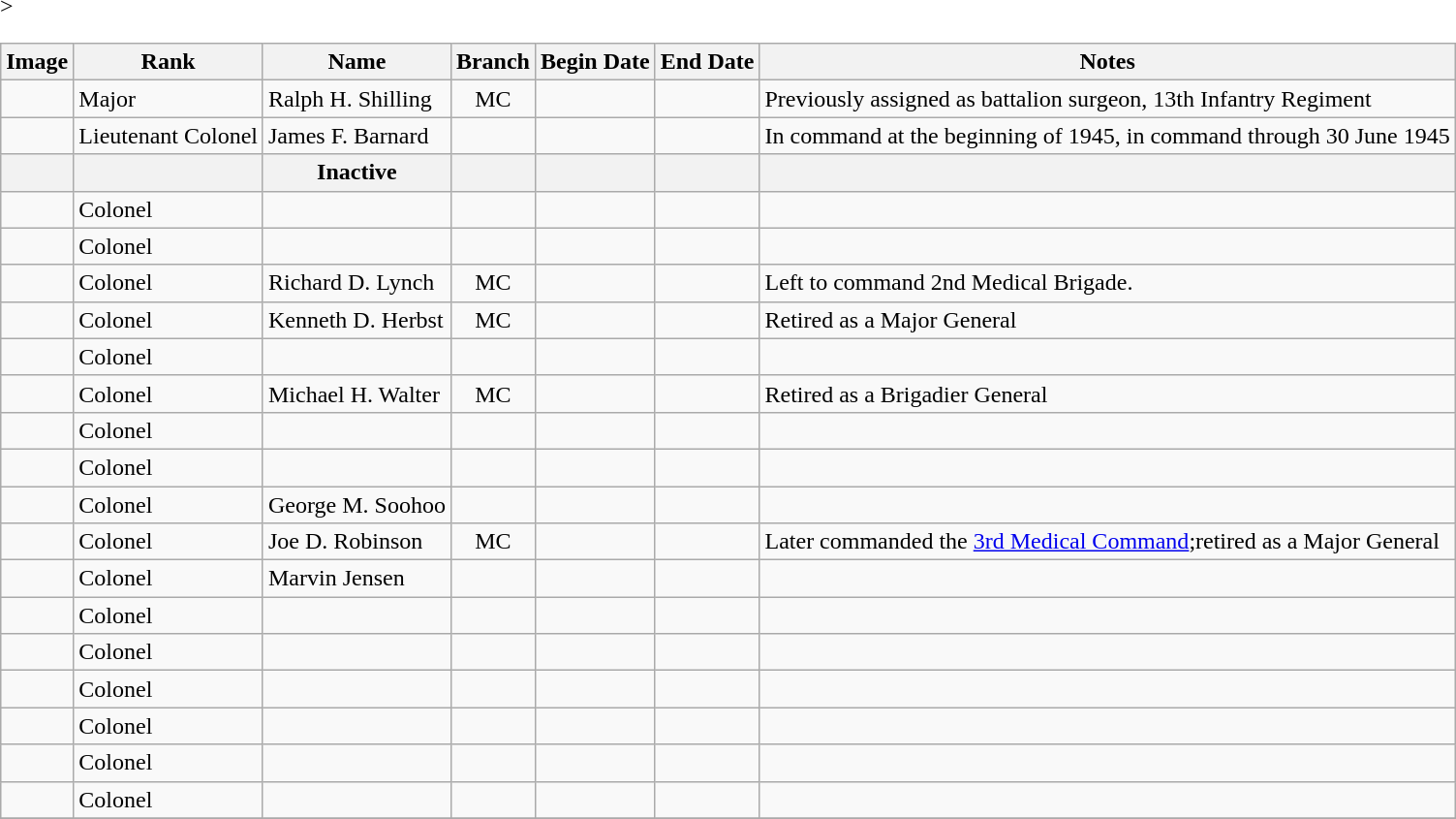<table class="wikitable sortable">
<tr>
<th class=unsortable>Image</th>
<th class=unsortable>Rank</th>
<th>Name</th>
<th>Branch</th>
<th>Begin Date</th>
<th>End Date</th>
<th class=unsortable>Notes</th>
</tr>
<tr>
<td></td>
<td>Major</td>
<td Sortname>Ralph H. Shilling</td>
<td align=center>MC</td>
<td align=center></td>
<td align=center></td>
<td>Previously assigned as battalion surgeon, 13th Infantry Regiment</td>
</tr>
<tr>
<td></td>
<td>Lieutenant Colonel</td>
<td Sortname>James F. Barnard</td>
<td align=center></td>
<td align=center></td>
<td align=center></td>
<td>In command at the beginning of 1945, in command through 30 June 1945</td>
</tr>
<tr>
<th></th>
<th></th>
<th Sortname>Inactive</th>
<th align=center></th>
<th align=center></th>
<th align=center></th>
<th></th>
</tr>
<tr>
<td></td>
<td>Colonel</td>
<td Sortname></td>
<td align=center></td>
<td align=center></td>
<td align=center></td>
<td></td>
</tr>
<tr>
<td></td>
<td>Colonel</td>
<td Sortname></td>
<td align=center></td>
<td align=center></td>
<td align=center></td>
<td></td>
</tr>
<tr>
<td></td>
<td>Colonel</td>
<td Sortname>Richard D. Lynch</td>
<td align=center>MC</td>
<td align=center></td>
<td align=center></td>
<td>Left to command 2nd Medical Brigade.</td>
</tr>
<tr>
<td></td>
<td>Colonel</td>
<td Sortname>Kenneth D. Herbst</td>
<td align=center>MC</td>
<td align=center></td>
<td align=center></td>
<td>Retired as a Major General</td>
</tr>
<tr>
<td></td>
<td>Colonel</td>
<td Sortname></td>
<td align=center></td>
<td align=center></td>
<td align=center></td>
<td></td>
</tr>
<tr>
<td></td>
<td>Colonel</td>
<td Sortname>Michael H. Walter</td>
<td align=center>MC</td>
<td align=center></td>
<td align=center></td>
<td>Retired as a Brigadier General</td>
</tr>
<tr>
<td></td>
<td>Colonel</td>
<td Sortname></td>
<td align=center></td>
<td align=center></td>
<td align=center></td>
<td></td>
</tr>
<tr>
<td></td>
<td>Colonel</td>
<td Sortname></td>
<td align=center></td>
<td align=center></td>
<td align=center></td>
<td></td>
</tr>
<tr>
<td></td>
<td>Colonel</td>
<td Sortname>George M. Soohoo</td>
<td align=center></td>
<td align=center></td>
<td align=center></td>
<td></td>
</tr>
<tr>
<td></td>
<td>Colonel</td>
<td Sortname>Joe D. Robinson</td>
<td align=center>MC</td>
<td align=center></td>
<td align=center></td>
<td>Later commanded the <a href='#'>3rd Medical Command</a>;retired as a Major General</td>
</tr>
<tr>
<td></td>
<td>Colonel</td>
<td Sortname>Marvin Jensen</td>
<td align=center></td>
<td align=center></td>
<td align=center></td>
<td></td>
</tr>
<tr>
<td></td>
<td>Colonel</td>
<td Sortname></td>
<td align=center></td>
<td align=center></td>
<td align=center></td>
<td></td>
</tr>
<tr>
<td></td>
<td>Colonel</td>
<td Sortname></td>
<td align=center></td>
<td align=center></td>
<td align=center></td>
<td></td>
</tr>
<tr>
<td></td>
<td>Colonel</td>
<td Sortname></td>
<td align=center></td>
<td align=center></td>
<td align=center></td>
<td></td>
</tr>
<tr>
<td></td>
<td>Colonel</td>
<td Sortname></td>
<td align=center></td>
<td align=center></td>
<td align=center></td>
<td></td>
</tr>
<tr>
<td></td>
<td>Colonel</td>
<td Sortname></td>
<td align=center></td>
<td align=center></td>
<td align=center></td>
<td></td>
</tr>
<tr>
<td></td>
<td>Colonel</td>
<td Sortname></td>
<td align=center></td>
<td align=center></td>
<td align=center></td>
<td></td>
</tr>
<tr -->>
</tr>
</table>
